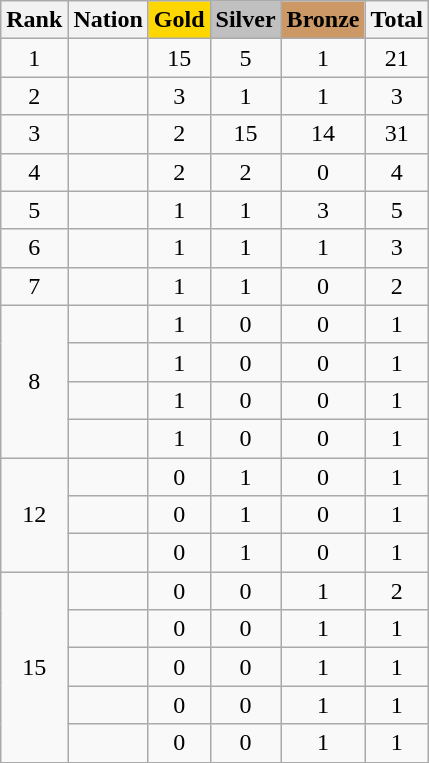<table class="wikitable sortable" style="text-align:center">
<tr>
<th>Rank</th>
<th>Nation</th>
<th style="background-color:gold">Gold</th>
<th style="background-color:silver">Silver</th>
<th style="background-color:#cc9966">Bronze</th>
<th>Total</th>
</tr>
<tr>
<td>1</td>
<td align=left></td>
<td>15</td>
<td>5</td>
<td>1</td>
<td>21</td>
</tr>
<tr>
<td>2</td>
<td align=left></td>
<td>3</td>
<td>1</td>
<td>1</td>
<td>3</td>
</tr>
<tr>
<td>3</td>
<td align="left"></td>
<td>2</td>
<td>15</td>
<td>14</td>
<td>31</td>
</tr>
<tr>
<td>4</td>
<td align="left"></td>
<td>2</td>
<td>2</td>
<td>0</td>
<td>4</td>
</tr>
<tr>
<td>5</td>
<td align="left"></td>
<td>1</td>
<td>1</td>
<td>3</td>
<td>5</td>
</tr>
<tr>
<td>6</td>
<td align=left></td>
<td>1</td>
<td>1</td>
<td>1</td>
<td>3</td>
</tr>
<tr>
<td>7</td>
<td align="left"></td>
<td>1</td>
<td>1</td>
<td>0</td>
<td>2</td>
</tr>
<tr>
<td rowspan="4">8</td>
<td align="left"></td>
<td>1</td>
<td>0</td>
<td>0</td>
<td>1</td>
</tr>
<tr>
<td align="left"></td>
<td>1</td>
<td>0</td>
<td>0</td>
<td>1</td>
</tr>
<tr>
<td align="left"></td>
<td>1</td>
<td>0</td>
<td>0</td>
<td>1</td>
</tr>
<tr>
<td align="left"></td>
<td>1</td>
<td>0</td>
<td>0</td>
<td>1</td>
</tr>
<tr>
<td rowspan="3">12</td>
<td align="left"></td>
<td>0</td>
<td>1</td>
<td>0</td>
<td>1</td>
</tr>
<tr>
<td align="left"></td>
<td>0</td>
<td>1</td>
<td>0</td>
<td>1</td>
</tr>
<tr>
<td align="left"></td>
<td>0</td>
<td>1</td>
<td>0</td>
<td>1</td>
</tr>
<tr>
<td rowspan="5">15</td>
<td align="left"></td>
<td>0</td>
<td>0</td>
<td>1</td>
<td>2</td>
</tr>
<tr>
<td align="left"></td>
<td>0</td>
<td>0</td>
<td>1</td>
<td>1</td>
</tr>
<tr>
<td align="left"></td>
<td>0</td>
<td>0</td>
<td>1</td>
<td>1</td>
</tr>
<tr>
<td align="left"></td>
<td>0</td>
<td>0</td>
<td>1</td>
<td>1</td>
</tr>
<tr>
<td align="left"></td>
<td>0</td>
<td>0</td>
<td>1</td>
<td>1</td>
</tr>
</table>
